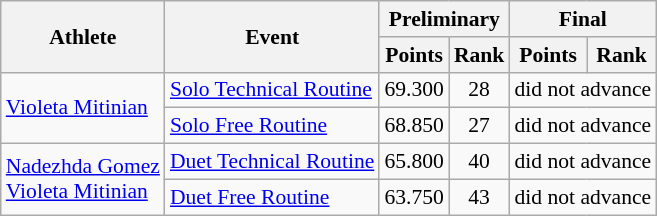<table class=wikitable style="font-size:90%">
<tr>
<th rowspan="2">Athlete</th>
<th rowspan="2">Event</th>
<th colspan="2">Preliminary</th>
<th colspan="2">Final</th>
</tr>
<tr>
<th>Points</th>
<th>Rank</th>
<th>Points</th>
<th>Rank</th>
</tr>
<tr>
<td rowspan="2"><a href='#'>Violeta Mitinian</a></td>
<td><a href='#'>Solo Technical Routine</a></td>
<td align=center>69.300</td>
<td align=center>28</td>
<td align=center colspan=2>did not advance</td>
</tr>
<tr>
<td><a href='#'>Solo Free Routine</a></td>
<td align=center>68.850</td>
<td align=center>27</td>
<td align=center colspan=2>did not advance</td>
</tr>
<tr>
<td rowspan="2"><a href='#'>Nadezhda Gomez</a><br><a href='#'>Violeta Mitinian</a></td>
<td><a href='#'>Duet Technical Routine</a></td>
<td align=center>65.800</td>
<td align=center>40</td>
<td align=center colspan=2>did not advance</td>
</tr>
<tr>
<td><a href='#'>Duet Free Routine</a></td>
<td align=center>63.750</td>
<td align=center>43</td>
<td align=center colspan=2>did not advance</td>
</tr>
</table>
